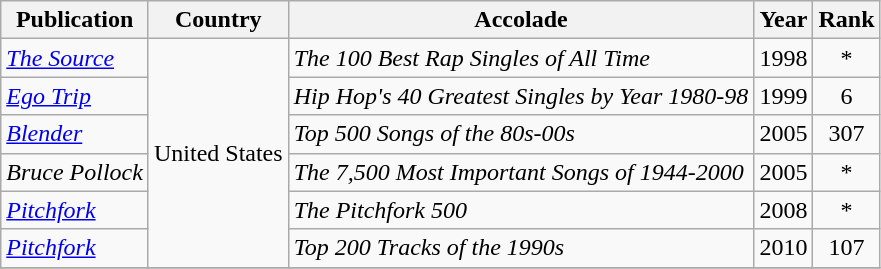<table class="wikitable">
<tr>
<th>Publication</th>
<th>Country</th>
<th>Accolade</th>
<th>Year</th>
<th>Rank</th>
</tr>
<tr>
<td><em><a href='#'>The Source</a></em></td>
<td rowspan=6>United States</td>
<td><em>The 100 Best Rap Singles of All Time</em></td>
<td>1998</td>
<td style="text-align:center;">*</td>
</tr>
<tr>
<td><em><a href='#'>Ego Trip</a></em></td>
<td><em>Hip Hop's 40 Greatest Singles by Year 1980-98 </em></td>
<td>1999</td>
<td style="text-align:center;">6</td>
</tr>
<tr>
<td><em><a href='#'>Blender</a></em></td>
<td><em>Top 500 Songs of the 80s-00s</em></td>
<td>2005</td>
<td style="text-align:center;">307</td>
</tr>
<tr>
<td><em>Bruce Pollock</em></td>
<td><em> The 7,500 Most Important Songs of 1944-2000</em></td>
<td>2005</td>
<td style="text-align:center;">*</td>
</tr>
<tr>
<td><em><a href='#'>Pitchfork</a></em></td>
<td><em>The Pitchfork 500</em></td>
<td>2008</td>
<td style="text-align:center;">*</td>
</tr>
<tr>
<td><em><a href='#'>Pitchfork</a></em></td>
<td><em>Top 200 Tracks of the 1990s</em></td>
<td>2010</td>
<td style="text-align:center;">107</td>
</tr>
<tr>
</tr>
</table>
